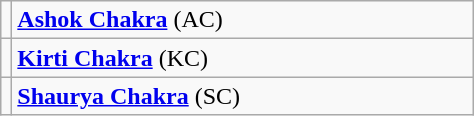<table class="wikitable">
<tr>
<td></td>
<td width="300"><strong><a href='#'>Ashok Chakra</a></strong> (AC)</td>
</tr>
<tr>
<td></td>
<td width="300"><strong><a href='#'>Kirti Chakra</a></strong> (KC)</td>
</tr>
<tr>
<td></td>
<td width="300"><strong><a href='#'>Shaurya Chakra</a></strong> (SC)</td>
</tr>
</table>
